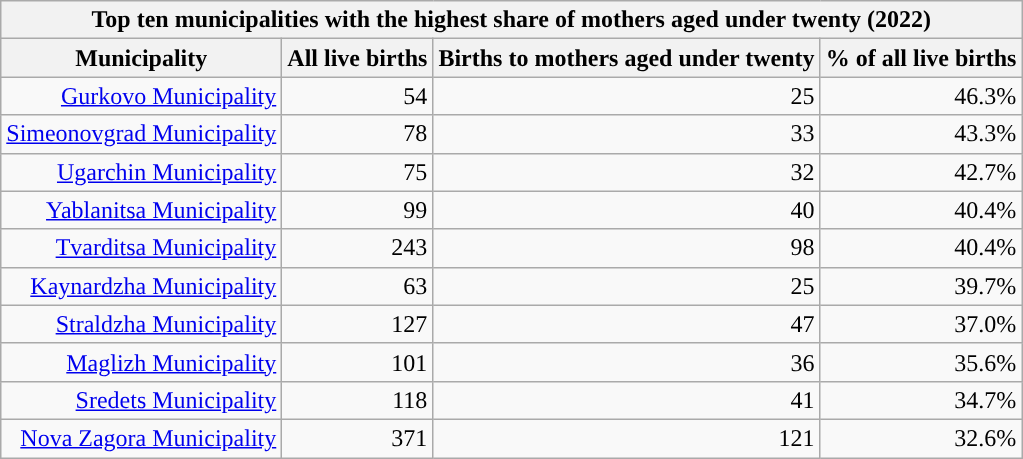<table class="wikitable centre" style="text-align: right;">
<tr>
<th colspan=19>Top ten municipalities with the highest share of mothers aged under twenty (2022)</th>
</tr>
<tr>
<th>Municipality</th>
<th>All live births</th>
<th>Births to mothers aged under twenty</th>
<th>% of all live births</th>
</tr>
<tr>
<td style="text-align:right;"><a href='#'>Gurkovo Municipality</a></td>
<td style="text-align:right;">54</td>
<td style="text-align:right;">25</td>
<td>46.3%</td>
</tr>
<tr>
<td style="text-align:right;"><a href='#'>Simeonovgrad Municipality</a></td>
<td style="text-align:right;">78</td>
<td style="text-align:right;">33</td>
<td>43.3%</td>
</tr>
<tr>
<td style="text-align:right;"><a href='#'>Ugarchin Municipality</a></td>
<td style="text-align:right;">75</td>
<td style="text-align:right;">32</td>
<td>42.7%</td>
</tr>
<tr>
<td style="text-align:right;"><a href='#'>Yablanitsa Municipality</a></td>
<td style="text-align:right;">99</td>
<td style="text-align:right;">40</td>
<td>40.4%</td>
</tr>
<tr>
<td style="text-align:right;"><a href='#'>Tvarditsa Municipality</a></td>
<td style="text-align:right;">243</td>
<td style="text-align:right;">98</td>
<td>40.4%</td>
</tr>
<tr>
<td style="text-align:right;"><a href='#'>Kaynardzha Municipality</a></td>
<td style="text-align:right;">63</td>
<td style="text-align:right;">25</td>
<td>39.7%</td>
</tr>
<tr>
<td style="text-align:right;"><a href='#'>Straldzha Municipality</a></td>
<td style="text-align:right;">127</td>
<td style="text-align:right;">47</td>
<td>37.0%</td>
</tr>
<tr>
<td style="text-align:right;"><a href='#'>Maglizh Municipality</a></td>
<td style="text-align:right;">101</td>
<td style="text-align:right;">36</td>
<td>35.6%</td>
</tr>
<tr>
<td style="text-align:right;"><a href='#'>Sredets Municipality</a></td>
<td style="text-align:right;">118</td>
<td style="text-align:right;">41</td>
<td>34.7%</td>
</tr>
<tr>
<td style="text-align:right;"><a href='#'>Nova Zagora Municipality</a></td>
<td style="text-align:right;">371</td>
<td style="text-align:right;">121</td>
<td>32.6%</td>
</tr>
</table>
